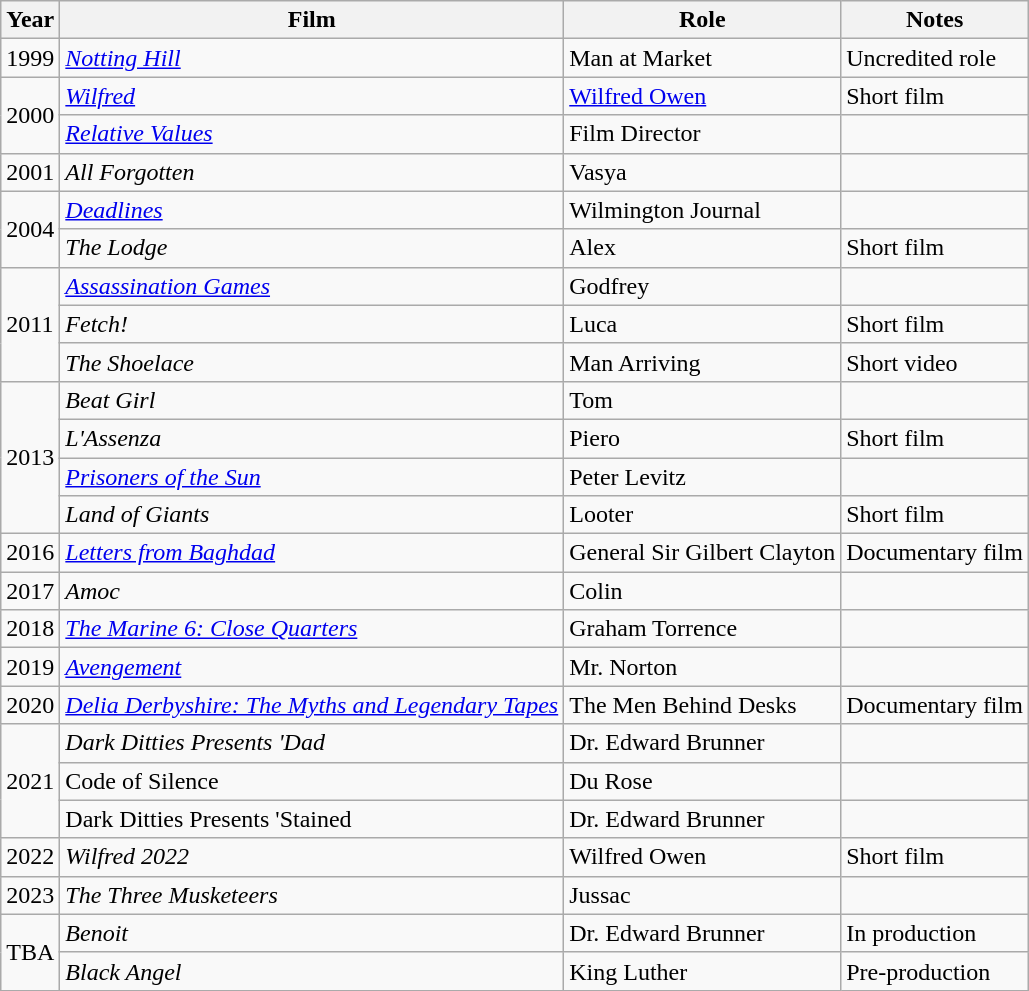<table class="wikitable">
<tr>
<th>Year</th>
<th>Film</th>
<th>Role</th>
<th>Notes</th>
</tr>
<tr>
<td>1999</td>
<td><em><a href='#'>Notting Hill</a></em></td>
<td>Man at Market</td>
<td>Uncredited role</td>
</tr>
<tr>
<td rowspan="2">2000</td>
<td><em><a href='#'>Wilfred</a></em></td>
<td><a href='#'>Wilfred Owen</a></td>
<td>Short film</td>
</tr>
<tr>
<td><em><a href='#'>Relative Values</a></em></td>
<td>Film Director</td>
<td></td>
</tr>
<tr>
<td>2001</td>
<td><em>All Forgotten</em></td>
<td>Vasya</td>
<td></td>
</tr>
<tr>
<td rowspan="2">2004</td>
<td><em><a href='#'>Deadlines</a></em></td>
<td>Wilmington Journal</td>
<td></td>
</tr>
<tr>
<td><em>The Lodge</em></td>
<td>Alex</td>
<td>Short film</td>
</tr>
<tr>
<td rowspan="3">2011</td>
<td><em><a href='#'>Assassination Games</a></em></td>
<td>Godfrey</td>
<td></td>
</tr>
<tr>
<td><em>Fetch!</em></td>
<td>Luca</td>
<td>Short film</td>
</tr>
<tr>
<td><em>The Shoelace</em></td>
<td>Man Arriving</td>
<td>Short video</td>
</tr>
<tr>
<td rowspan="4">2013</td>
<td><em>Beat Girl</em></td>
<td>Tom</td>
<td></td>
</tr>
<tr>
<td><em>L'Assenza</em></td>
<td>Piero</td>
<td>Short film</td>
</tr>
<tr>
<td><em><a href='#'>Prisoners of the Sun</a></em></td>
<td>Peter Levitz</td>
<td></td>
</tr>
<tr>
<td><em>Land of Giants</em></td>
<td>Looter</td>
<td>Short film</td>
</tr>
<tr>
<td>2016</td>
<td><em><a href='#'>Letters from Baghdad</a></em></td>
<td>General Sir Gilbert Clayton</td>
<td>Documentary film</td>
</tr>
<tr>
<td>2017</td>
<td><em>Amoc</em></td>
<td>Colin</td>
<td></td>
</tr>
<tr>
<td>2018</td>
<td><em><a href='#'>The Marine 6: Close Quarters</a></em></td>
<td>Graham Torrence</td>
<td></td>
</tr>
<tr>
<td>2019</td>
<td><em><a href='#'>Avengement</a></em></td>
<td>Mr. Norton</td>
<td></td>
</tr>
<tr>
<td>2020</td>
<td><em><a href='#'>Delia Derbyshire: The Myths and Legendary Tapes</a></em></td>
<td>The Men Behind Desks</td>
<td>Documentary film</td>
</tr>
<tr>
<td rowspan="3">2021</td>
<td><em>Dark Ditties Presents 'Dad<strong></td>
<td>Dr. Edward Brunner</td>
<td></td>
</tr>
<tr>
<td></em>Code of Silence<em></td>
<td>Du Rose</td>
<td></td>
</tr>
<tr>
<td></em>Dark Ditties Presents 'Stained</strong></td>
<td>Dr. Edward Brunner</td>
<td></td>
</tr>
<tr>
<td>2022</td>
<td><em>Wilfred 2022</em></td>
<td>Wilfred Owen</td>
<td>Short film</td>
</tr>
<tr>
<td>2023</td>
<td><em>The Three Musketeers</em></td>
<td>Jussac</td>
<td></td>
</tr>
<tr>
<td rowspan="2">TBA</td>
<td><em>Benoit</em></td>
<td>Dr. Edward Brunner</td>
<td>In production</td>
</tr>
<tr>
<td><em>Black Angel</em></td>
<td>King Luther</td>
<td>Pre-production</td>
</tr>
</table>
